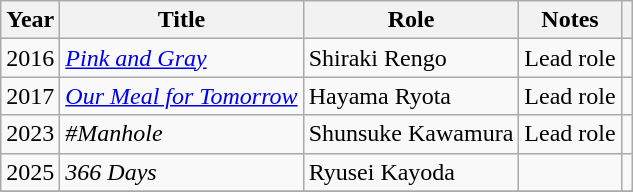<table class="wikitable">
<tr>
<th>Year</th>
<th>Title</th>
<th>Role</th>
<th>Notes</th>
<th></th>
</tr>
<tr>
<td>2016</td>
<td><em><a href='#'>Pink and Gray</a></em></td>
<td>Shiraki Rengo</td>
<td>Lead role</td>
<td></td>
</tr>
<tr>
<td>2017</td>
<td><em><a href='#'>Our Meal for Tomorrow</a></em></td>
<td>Hayama Ryota</td>
<td>Lead role</td>
<td></td>
</tr>
<tr>
<td>2023</td>
<td><em>#Manhole</em></td>
<td>Shunsuke Kawamura</td>
<td>Lead role</td>
<td></td>
</tr>
<tr>
<td>2025</td>
<td><em>366 Days</em></td>
<td>Ryusei Kayoda</td>
<td></td>
<td></td>
</tr>
<tr>
</tr>
</table>
